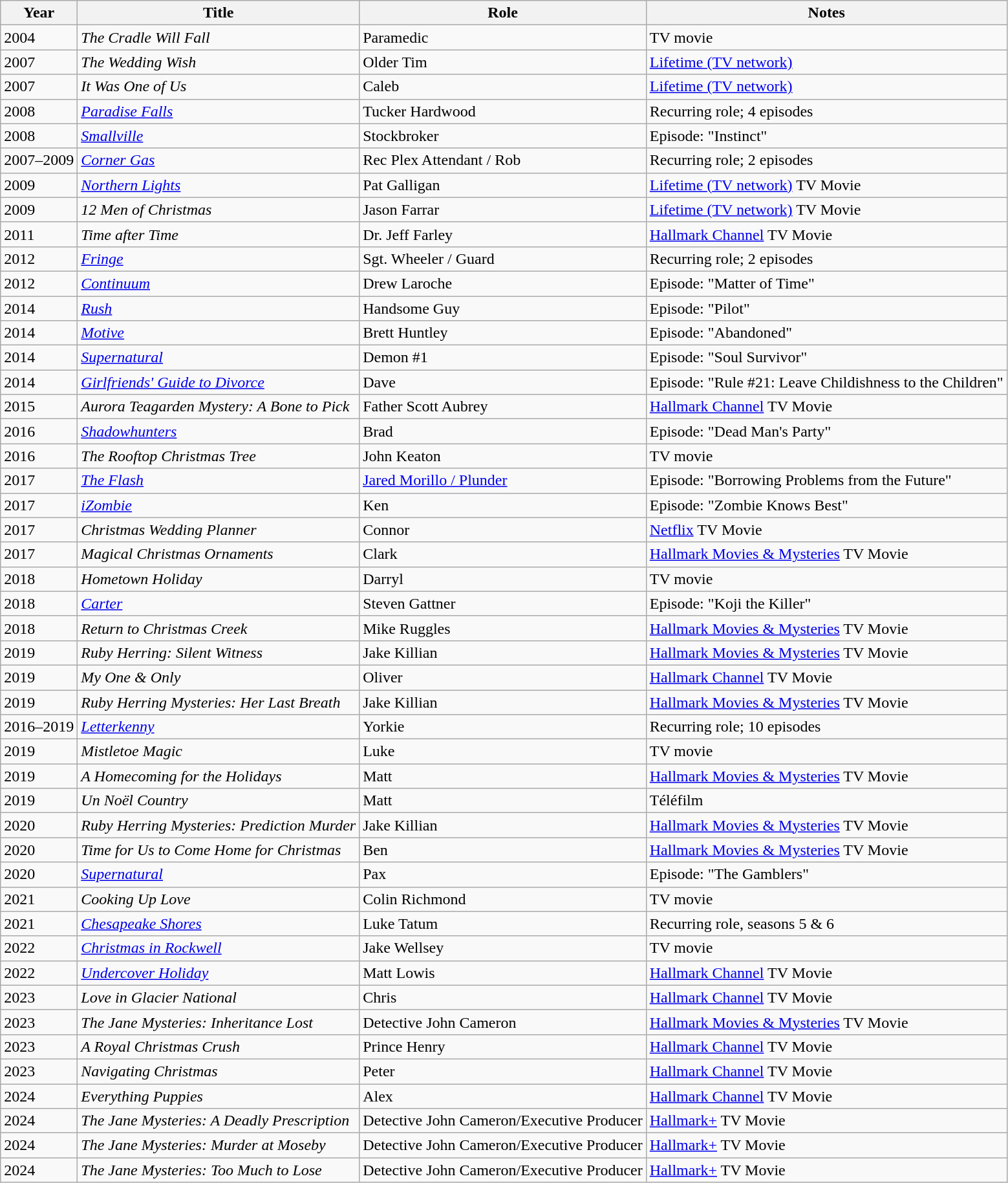<table class="wikitable">
<tr>
<th>Year</th>
<th>Title</th>
<th>Role</th>
<th>Notes</th>
</tr>
<tr>
<td>2004</td>
<td><em>The Cradle Will Fall</em></td>
<td>Paramedic</td>
<td>TV movie</td>
</tr>
<tr>
<td>2007</td>
<td><em>The Wedding Wish</em></td>
<td>Older Tim</td>
<td><a href='#'>Lifetime (TV network)</a></td>
</tr>
<tr>
<td>2007</td>
<td><em>It Was One of Us</em></td>
<td>Caleb</td>
<td><a href='#'>Lifetime (TV network)</a></td>
</tr>
<tr>
<td>2008</td>
<td><em><a href='#'>Paradise Falls</a></em></td>
<td>Tucker Hardwood</td>
<td>Recurring role; 4 episodes</td>
</tr>
<tr>
<td>2008</td>
<td><em><a href='#'>Smallville</a></em></td>
<td>Stockbroker</td>
<td>Episode: "Instinct"</td>
</tr>
<tr>
<td>2007–2009</td>
<td><em><a href='#'>Corner Gas</a></em></td>
<td>Rec Plex Attendant / Rob</td>
<td>Recurring role; 2 episodes</td>
</tr>
<tr>
<td>2009</td>
<td><em><a href='#'>Northern Lights</a></em></td>
<td>Pat Galligan</td>
<td><a href='#'>Lifetime (TV network)</a> TV Movie</td>
</tr>
<tr>
<td>2009</td>
<td><em>12 Men of Christmas</em></td>
<td>Jason Farrar</td>
<td><a href='#'>Lifetime (TV network)</a> TV Movie</td>
</tr>
<tr>
<td>2011</td>
<td><em>Time after Time</em></td>
<td>Dr. Jeff Farley</td>
<td><a href='#'>Hallmark Channel</a> TV Movie</td>
</tr>
<tr>
<td>2012</td>
<td><em><a href='#'>Fringe</a></em></td>
<td>Sgt. Wheeler / Guard</td>
<td>Recurring role; 2 episodes</td>
</tr>
<tr>
<td>2012</td>
<td><em><a href='#'>Continuum</a></em></td>
<td>Drew Laroche</td>
<td>Episode: "Matter of Time"</td>
</tr>
<tr>
<td>2014</td>
<td><em><a href='#'>Rush</a></em></td>
<td>Handsome Guy</td>
<td>Episode: "Pilot"</td>
</tr>
<tr>
<td>2014</td>
<td><em><a href='#'>Motive</a></em></td>
<td>Brett Huntley</td>
<td>Episode: "Abandoned"</td>
</tr>
<tr>
<td>2014</td>
<td><em><a href='#'>Supernatural</a></em></td>
<td>Demon #1</td>
<td>Episode: "Soul Survivor"</td>
</tr>
<tr>
<td>2014</td>
<td><em><a href='#'>Girlfriends' Guide to Divorce</a></em></td>
<td>Dave</td>
<td>Episode: "Rule #21: Leave Childishness to the Children"</td>
</tr>
<tr>
<td>2015</td>
<td><em>Aurora Teagarden Mystery: A Bone to Pick</em></td>
<td>Father Scott Aubrey</td>
<td><a href='#'>Hallmark Channel</a> TV Movie</td>
</tr>
<tr>
<td>2016</td>
<td><em><a href='#'>Shadowhunters</a></em></td>
<td>Brad</td>
<td>Episode: "Dead Man's Party"</td>
</tr>
<tr>
<td>2016</td>
<td><em>The Rooftop Christmas Tree</em></td>
<td>John Keaton</td>
<td>TV movie</td>
</tr>
<tr>
<td>2017</td>
<td><a href='#'><em>The Flash</em></a></td>
<td><a href='#'>Jared Morillo / Plunder</a></td>
<td>Episode: "Borrowing Problems from the Future"</td>
</tr>
<tr>
<td>2017</td>
<td><em><a href='#'>iZombie</a></em></td>
<td>Ken</td>
<td>Episode: "Zombie Knows Best"</td>
</tr>
<tr>
<td>2017</td>
<td><em>Christmas Wedding Planner</em></td>
<td>Connor</td>
<td><a href='#'>Netflix</a> TV Movie</td>
</tr>
<tr>
<td>2017</td>
<td><em>Magical Christmas Ornaments</em></td>
<td>Clark</td>
<td><a href='#'>Hallmark Movies & Mysteries</a> TV Movie</td>
</tr>
<tr>
<td>2018</td>
<td><em>Hometown Holiday</em></td>
<td>Darryl</td>
<td>TV movie</td>
</tr>
<tr>
<td>2018</td>
<td><em><a href='#'>Carter</a></em></td>
<td>Steven Gattner</td>
<td>Episode: "Koji the Killer"</td>
</tr>
<tr>
<td>2018</td>
<td><em>Return to Christmas Creek</em></td>
<td>Mike Ruggles</td>
<td><a href='#'>Hallmark Movies & Mysteries</a> TV Movie</td>
</tr>
<tr>
<td>2019</td>
<td><em>Ruby Herring: Silent Witness</em></td>
<td>Jake Killian</td>
<td><a href='#'>Hallmark Movies & Mysteries</a> TV Movie</td>
</tr>
<tr>
<td>2019</td>
<td><em>My One & Only</em></td>
<td>Oliver</td>
<td><a href='#'>Hallmark Channel</a> TV Movie</td>
</tr>
<tr>
<td>2019</td>
<td><em>Ruby Herring Mysteries: Her Last Breath</em></td>
<td>Jake Killian</td>
<td><a href='#'>Hallmark Movies & Mysteries</a> TV Movie</td>
</tr>
<tr>
<td>2016–2019</td>
<td><em><a href='#'>Letterkenny</a></em></td>
<td>Yorkie</td>
<td>Recurring role; 10 episodes</td>
</tr>
<tr>
<td>2019</td>
<td><em>Mistletoe Magic</em></td>
<td>Luke</td>
<td>TV movie</td>
</tr>
<tr>
<td>2019</td>
<td><em>A Homecoming for the Holidays</em></td>
<td>Matt</td>
<td><a href='#'>Hallmark Movies & Mysteries</a> TV Movie</td>
</tr>
<tr>
<td>2019</td>
<td><em>Un Noël Country</em></td>
<td>Matt</td>
<td>Téléfilm</td>
</tr>
<tr>
<td>2020</td>
<td><em>Ruby Herring Mysteries: Prediction Murder</em></td>
<td>Jake Killian</td>
<td><a href='#'>Hallmark Movies & Mysteries</a> TV Movie</td>
</tr>
<tr>
<td>2020</td>
<td><em>Time for Us to Come Home for Christmas</em></td>
<td>Ben</td>
<td><a href='#'>Hallmark Movies & Mysteries</a> TV Movie</td>
</tr>
<tr>
<td>2020</td>
<td><em><a href='#'>Supernatural</a></em></td>
<td>Pax</td>
<td>Episode: "The Gamblers"</td>
</tr>
<tr>
<td>2021</td>
<td><em>Cooking Up Love</em></td>
<td>Colin Richmond</td>
<td>TV movie</td>
</tr>
<tr>
<td>2021</td>
<td><em><a href='#'>Chesapeake Shores</a></em></td>
<td>Luke Tatum</td>
<td>Recurring role, seasons 5 & 6</td>
</tr>
<tr>
<td>2022</td>
<td><em><a href='#'>Christmas in Rockwell</a></em></td>
<td>Jake Wellsey</td>
<td>TV movie</td>
</tr>
<tr>
<td>2022</td>
<td><em><a href='#'>Undercover Holiday</a></em></td>
<td>Matt Lowis</td>
<td><a href='#'>Hallmark Channel</a> TV Movie</td>
</tr>
<tr>
<td>2023</td>
<td><em>Love in Glacier National</em></td>
<td>Chris</td>
<td><a href='#'>Hallmark Channel</a> TV Movie</td>
</tr>
<tr>
<td>2023</td>
<td><em>The Jane Mysteries: Inheritance Lost</em></td>
<td>Detective John Cameron</td>
<td><a href='#'>Hallmark Movies & Mysteries</a> TV Movie</td>
</tr>
<tr>
<td>2023</td>
<td><em>A Royal Christmas Crush</em></td>
<td>Prince Henry</td>
<td><a href='#'>Hallmark Channel</a> TV Movie</td>
</tr>
<tr>
<td>2023</td>
<td><em>Navigating Christmas</em></td>
<td>Peter</td>
<td><a href='#'>Hallmark Channel</a> TV Movie</td>
</tr>
<tr>
<td>2024</td>
<td><em>Everything Puppies</em></td>
<td>Alex</td>
<td><a href='#'>Hallmark Channel</a> TV Movie</td>
</tr>
<tr>
<td>2024</td>
<td><em>The Jane Mysteries: A Deadly Prescription</em></td>
<td>Detective John Cameron/Executive Producer</td>
<td><a href='#'>Hallmark+</a> TV Movie</td>
</tr>
<tr>
<td>2024</td>
<td><em>The Jane Mysteries: Murder at Moseby</em></td>
<td>Detective John Cameron/Executive Producer</td>
<td><a href='#'>Hallmark+</a> TV Movie</td>
</tr>
<tr>
<td>2024</td>
<td><em>The Jane Mysteries: Too Much to Lose</em></td>
<td>Detective John Cameron/Executive Producer</td>
<td><a href='#'>Hallmark+</a> TV Movie</td>
</tr>
</table>
